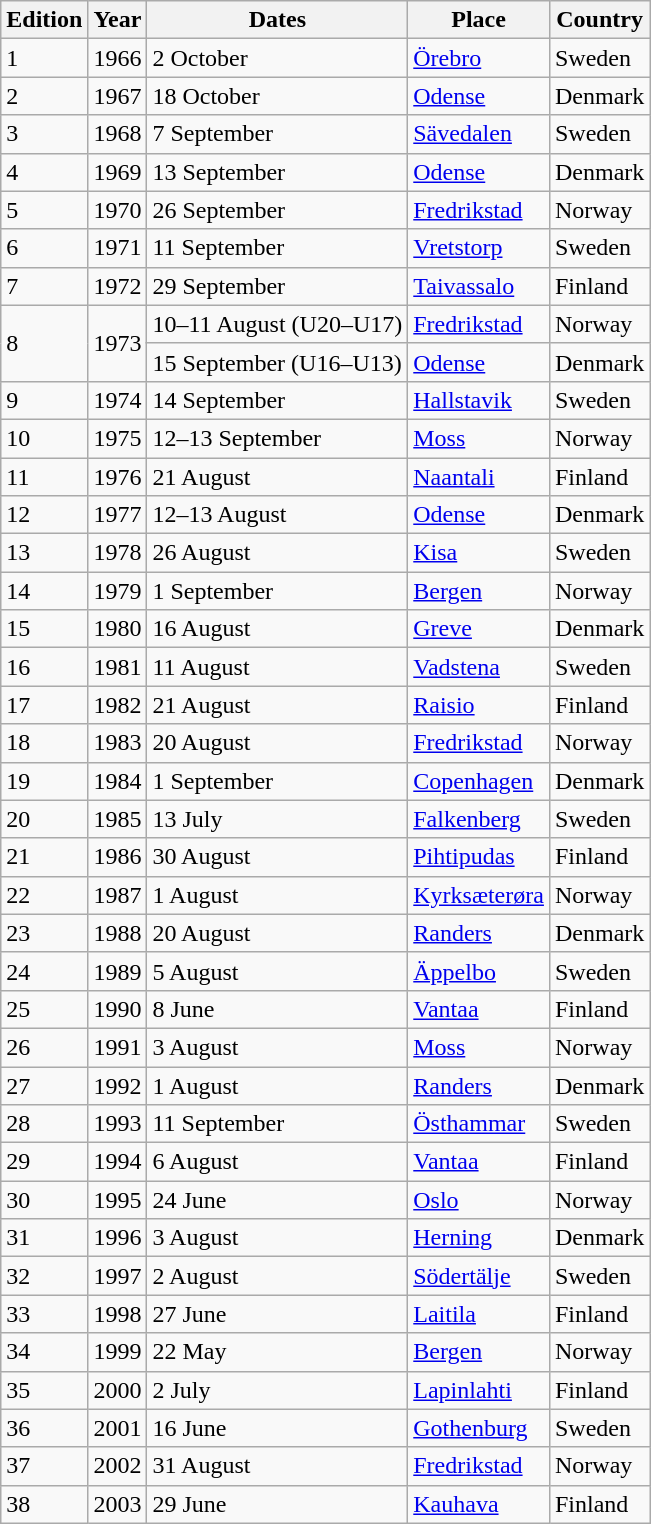<table class="wikitable">
<tr>
<th>Edition</th>
<th>Year</th>
<th>Dates</th>
<th>Place</th>
<th>Country</th>
</tr>
<tr>
<td>1</td>
<td>1966</td>
<td>2 October</td>
<td><a href='#'>Örebro</a></td>
<td>Sweden</td>
</tr>
<tr>
<td>2</td>
<td>1967</td>
<td>18 October</td>
<td><a href='#'>Odense</a></td>
<td>Denmark</td>
</tr>
<tr>
<td>3</td>
<td>1968</td>
<td>7 September</td>
<td><a href='#'>Sävedalen</a></td>
<td>Sweden</td>
</tr>
<tr>
<td>4</td>
<td>1969</td>
<td>13 September</td>
<td><a href='#'>Odense</a></td>
<td>Denmark</td>
</tr>
<tr>
<td>5</td>
<td>1970</td>
<td>26 September</td>
<td><a href='#'>Fredrikstad</a></td>
<td>Norway</td>
</tr>
<tr>
<td>6</td>
<td>1971</td>
<td>11 September</td>
<td><a href='#'>Vretstorp</a></td>
<td>Sweden</td>
</tr>
<tr>
<td>7</td>
<td>1972</td>
<td>29 September</td>
<td><a href='#'>Taivassalo</a></td>
<td>Finland</td>
</tr>
<tr>
<td rowspan=2>8</td>
<td rowspan=2>1973</td>
<td>10–11 August (U20–U17)</td>
<td><a href='#'>Fredrikstad</a></td>
<td>Norway</td>
</tr>
<tr>
<td>15 September (U16–U13)</td>
<td><a href='#'>Odense</a></td>
<td>Denmark</td>
</tr>
<tr>
<td>9</td>
<td>1974</td>
<td>14 September</td>
<td><a href='#'>Hallstavik</a></td>
<td>Sweden</td>
</tr>
<tr>
<td>10</td>
<td>1975</td>
<td>12–13 September</td>
<td><a href='#'>Moss</a></td>
<td>Norway</td>
</tr>
<tr>
<td>11</td>
<td>1976</td>
<td>21 August</td>
<td><a href='#'>Naantali</a></td>
<td>Finland</td>
</tr>
<tr>
<td>12</td>
<td>1977</td>
<td>12–13 August</td>
<td><a href='#'>Odense</a></td>
<td>Denmark</td>
</tr>
<tr>
<td>13</td>
<td>1978</td>
<td>26 August</td>
<td><a href='#'>Kisa</a></td>
<td>Sweden</td>
</tr>
<tr>
<td>14</td>
<td>1979</td>
<td>1 September</td>
<td><a href='#'>Bergen</a></td>
<td>Norway</td>
</tr>
<tr>
<td>15</td>
<td>1980</td>
<td>16 August</td>
<td><a href='#'>Greve</a></td>
<td>Denmark</td>
</tr>
<tr>
<td>16</td>
<td>1981</td>
<td>11 August</td>
<td><a href='#'>Vadstena</a></td>
<td>Sweden</td>
</tr>
<tr>
<td>17</td>
<td>1982</td>
<td>21 August</td>
<td><a href='#'>Raisio</a></td>
<td>Finland</td>
</tr>
<tr>
<td>18</td>
<td>1983</td>
<td>20 August</td>
<td><a href='#'>Fredrikstad</a></td>
<td>Norway</td>
</tr>
<tr>
<td>19</td>
<td>1984</td>
<td>1 September</td>
<td><a href='#'>Copenhagen</a></td>
<td>Denmark</td>
</tr>
<tr>
<td>20</td>
<td>1985</td>
<td>13 July</td>
<td><a href='#'>Falkenberg</a></td>
<td>Sweden</td>
</tr>
<tr>
<td>21</td>
<td>1986</td>
<td>30 August</td>
<td><a href='#'>Pihtipudas</a></td>
<td>Finland</td>
</tr>
<tr>
<td>22</td>
<td>1987</td>
<td>1 August</td>
<td><a href='#'>Kyrksæterøra</a></td>
<td>Norway</td>
</tr>
<tr>
<td>23</td>
<td>1988</td>
<td>20 August</td>
<td><a href='#'>Randers</a></td>
<td>Denmark</td>
</tr>
<tr>
<td>24</td>
<td>1989</td>
<td>5 August</td>
<td><a href='#'>Äppelbo</a></td>
<td>Sweden</td>
</tr>
<tr>
<td>25</td>
<td>1990</td>
<td>8 June</td>
<td><a href='#'>Vantaa</a></td>
<td>Finland</td>
</tr>
<tr>
<td>26</td>
<td>1991</td>
<td>3 August</td>
<td><a href='#'>Moss</a></td>
<td>Norway</td>
</tr>
<tr>
<td>27</td>
<td>1992</td>
<td>1 August</td>
<td><a href='#'>Randers</a></td>
<td>Denmark</td>
</tr>
<tr>
<td>28</td>
<td>1993</td>
<td>11 September</td>
<td><a href='#'>Östhammar</a></td>
<td>Sweden</td>
</tr>
<tr>
<td>29</td>
<td>1994</td>
<td>6 August</td>
<td><a href='#'>Vantaa</a></td>
<td>Finland</td>
</tr>
<tr>
<td>30</td>
<td>1995</td>
<td>24 June</td>
<td><a href='#'>Oslo</a></td>
<td>Norway</td>
</tr>
<tr>
<td>31</td>
<td>1996</td>
<td>3 August</td>
<td><a href='#'>Herning</a></td>
<td>Denmark</td>
</tr>
<tr>
<td>32</td>
<td>1997</td>
<td>2 August</td>
<td><a href='#'>Södertälje</a></td>
<td>Sweden</td>
</tr>
<tr>
<td>33</td>
<td>1998</td>
<td>27 June</td>
<td><a href='#'>Laitila</a></td>
<td>Finland</td>
</tr>
<tr>
<td>34</td>
<td>1999</td>
<td>22 May</td>
<td><a href='#'>Bergen</a></td>
<td>Norway</td>
</tr>
<tr>
<td>35</td>
<td>2000</td>
<td>2 July</td>
<td><a href='#'>Lapinlahti</a></td>
<td>Finland</td>
</tr>
<tr>
<td>36</td>
<td>2001</td>
<td>16 June</td>
<td><a href='#'>Gothenburg</a></td>
<td>Sweden</td>
</tr>
<tr>
<td>37</td>
<td>2002</td>
<td>31 August</td>
<td><a href='#'>Fredrikstad</a></td>
<td>Norway</td>
</tr>
<tr>
<td>38</td>
<td>2003</td>
<td>29 June</td>
<td><a href='#'>Kauhava</a></td>
<td>Finland</td>
</tr>
</table>
